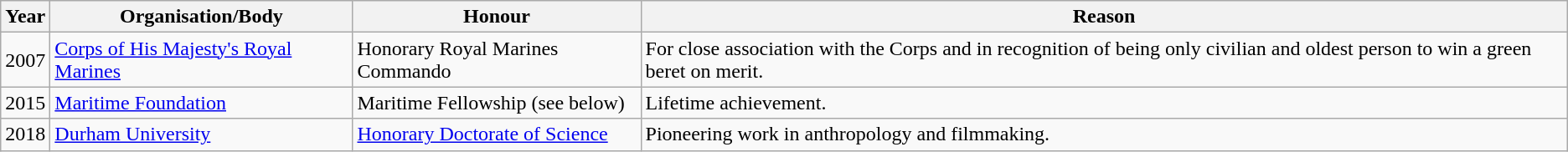<table class="wikitable">
<tr>
<th>Year</th>
<th>Organisation/Body</th>
<th>Honour</th>
<th>Reason</th>
</tr>
<tr>
<td>2007</td>
<td><a href='#'>Corps of His Majesty's Royal Marines</a></td>
<td>Honorary Royal Marines Commando</td>
<td>For close association with the Corps and in recognition of being only civilian and oldest person to win a green beret on merit.</td>
</tr>
<tr>
<td>2015</td>
<td><a href='#'>Maritime Foundation</a></td>
<td>Maritime Fellowship (see below)</td>
<td>Lifetime achievement.</td>
</tr>
<tr>
<td>2018</td>
<td><a href='#'>Durham University</a></td>
<td><a href='#'>Honorary Doctorate of Science</a></td>
<td>Pioneering work in anthropology and filmmaking.</td>
</tr>
</table>
